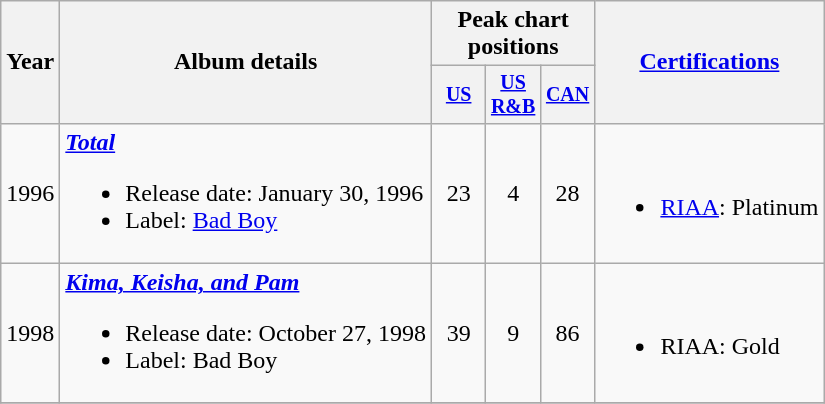<table class="wikitable" style="text-align:center;">
<tr>
<th rowspan="2">Year</th>
<th rowspan="2">Album details</th>
<th colspan="3">Peak chart positions</th>
<th rowspan="2"><a href='#'>Certifications</a></th>
</tr>
<tr style="font-size:smaller;">
<th width="30"><a href='#'>US</a><br></th>
<th width="30"><a href='#'>US R&B</a><br></th>
<th width="30"><a href='#'>CAN</a><br></th>
</tr>
<tr>
<td>1996</td>
<td align="left"><strong><em><a href='#'>Total</a></em></strong><br><ul><li>Release date: January 30, 1996</li><li>Label: <a href='#'>Bad Boy</a></li></ul></td>
<td>23</td>
<td>4</td>
<td>28</td>
<td align=left><br><ul><li><a href='#'>RIAA</a>: Platinum</li></ul></td>
</tr>
<tr>
<td>1998</td>
<td align="left"><strong><em><a href='#'>Kima, Keisha, and Pam</a></em></strong><br><ul><li>Release date: October 27, 1998</li><li>Label: Bad Boy</li></ul></td>
<td>39</td>
<td>9</td>
<td>86</td>
<td align=left><br><ul><li>RIAA: Gold</li></ul></td>
</tr>
<tr>
</tr>
</table>
